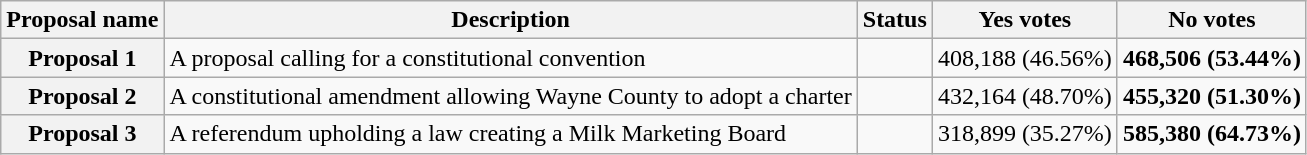<table class="wikitable sortable plainrowheaders">
<tr>
<th scope="col">Proposal name</th>
<th class="unsortable" scope="col">Description</th>
<th scope="col">Status</th>
<th scope="col">Yes votes</th>
<th scope="col">No votes</th>
</tr>
<tr>
<th scope="row">Proposal 1</th>
<td>A proposal calling for a constitutional convention</td>
<td></td>
<td>408,188 (46.56%)</td>
<td><strong>468,506 (53.44%)</strong></td>
</tr>
<tr>
<th scope="row">Proposal 2</th>
<td>A constitutional amendment allowing Wayne County to adopt a charter</td>
<td></td>
<td>432,164 (48.70%)</td>
<td><strong>455,320 (51.30%)</strong></td>
</tr>
<tr>
<th scope="row">Proposal 3</th>
<td>A referendum upholding a law creating a Milk Marketing Board</td>
<td></td>
<td>318,899 (35.27%)</td>
<td><strong>585,380 (64.73%)</strong></td>
</tr>
</table>
